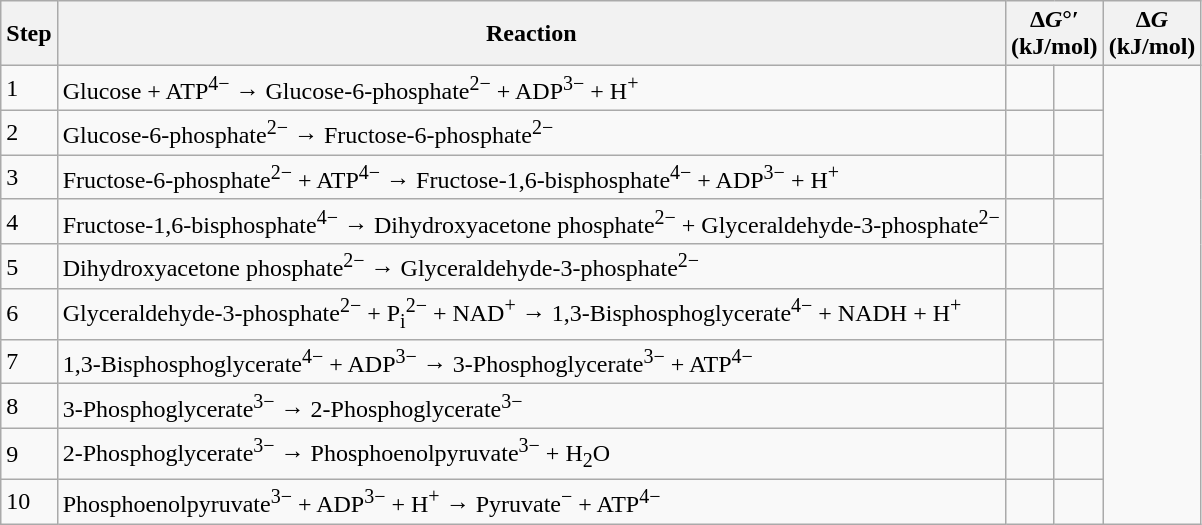<table class="wikitable">
<tr>
<th>Step</th>
<th>Reaction</th>
<th colspan=2>Δ<em>G</em>°′ <br> (kJ/mol)</th>
<th colspan=2>Δ<em>G</em> <br> (kJ/mol)</th>
</tr>
<tr>
<td>1</td>
<td>Glucose + ATP<sup>4−</sup> → Glucose-6-phosphate<sup>2−</sup> + ADP<sup>3−</sup> + H<sup>+</sup></td>
<td></td>
<td></td>
</tr>
<tr>
<td>2</td>
<td>Glucose-6-phosphate<sup>2−</sup> → Fructose-6-phosphate<sup>2−</sup></td>
<td></td>
<td></td>
</tr>
<tr>
<td>3</td>
<td>Fructose-6-phosphate<sup>2−</sup> + ATP<sup>4−</sup> → Fructose-1,6-bisphosphate<sup>4−</sup> + ADP<sup>3−</sup> + H<sup>+</sup></td>
<td></td>
<td></td>
</tr>
<tr>
<td>4</td>
<td>Fructose-1,6-bisphosphate<sup>4−</sup> → Dihydroxyacetone phosphate<sup>2−</sup> + Glyceraldehyde-3-phosphate<sup>2−</sup></td>
<td></td>
<td></td>
</tr>
<tr>
<td>5</td>
<td>Dihydroxyacetone phosphate<sup>2−</sup> → Glyceraldehyde-3-phosphate<sup>2−</sup></td>
<td></td>
<td></td>
</tr>
<tr>
<td>6</td>
<td>Glyceraldehyde-3-phosphate<sup>2−</sup> + P<sub>i</sub><sup>2−</sup> + NAD<sup>+</sup> → 1,3-Bisphosphoglycerate<sup>4−</sup> + NADH + H<sup>+</sup></td>
<td></td>
<td></td>
</tr>
<tr>
<td>7</td>
<td>1,3-Bisphosphoglycerate<sup>4−</sup> + ADP<sup>3−</sup> → 3-Phosphoglycerate<sup>3−</sup> + ATP<sup>4−</sup></td>
<td></td>
<td></td>
</tr>
<tr>
<td>8</td>
<td>3-Phosphoglycerate<sup>3−</sup> → 2-Phosphoglycerate<sup>3−</sup></td>
<td></td>
<td></td>
</tr>
<tr>
<td>9</td>
<td>2-Phosphoglycerate<sup>3−</sup> → Phosphoenolpyruvate<sup>3−</sup> + H<sub>2</sub>O</td>
<td></td>
<td></td>
</tr>
<tr>
<td>10</td>
<td>Phosphoenolpyruvate<sup>3−</sup> + ADP<sup>3−</sup> + H<sup>+</sup> → Pyruvate<sup>−</sup> + ATP<sup>4−</sup></td>
<td></td>
<td></td>
</tr>
</table>
